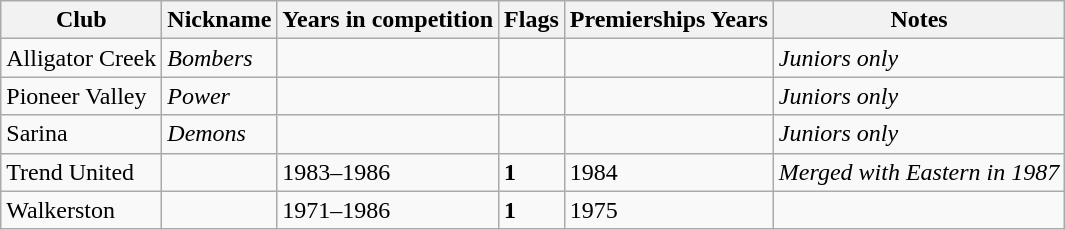<table class="wikitable">
<tr>
<th>Club</th>
<th>Nickname</th>
<th>Years in competition</th>
<th>Flags</th>
<th>Premierships Years</th>
<th>Notes</th>
</tr>
<tr>
<td>Alligator Creek</td>
<td><em>Bombers</em></td>
<td></td>
<td></td>
<td></td>
<td><em>Juniors only</em></td>
</tr>
<tr>
<td>Pioneer Valley</td>
<td><em>Power</em></td>
<td></td>
<td></td>
<td></td>
<td><em>Juniors only</em></td>
</tr>
<tr>
<td>Sarina</td>
<td><em>Demons</em></td>
<td></td>
<td></td>
<td></td>
<td><em>Juniors only</em></td>
</tr>
<tr>
<td>Trend United</td>
<td></td>
<td>1983–1986</td>
<td><strong>1</strong></td>
<td>1984</td>
<td><em>Merged with Eastern in 1987</em></td>
</tr>
<tr>
<td>Walkerston</td>
<td></td>
<td>1971–1986</td>
<td><strong>1</strong></td>
<td>1975</td>
<td></td>
</tr>
</table>
